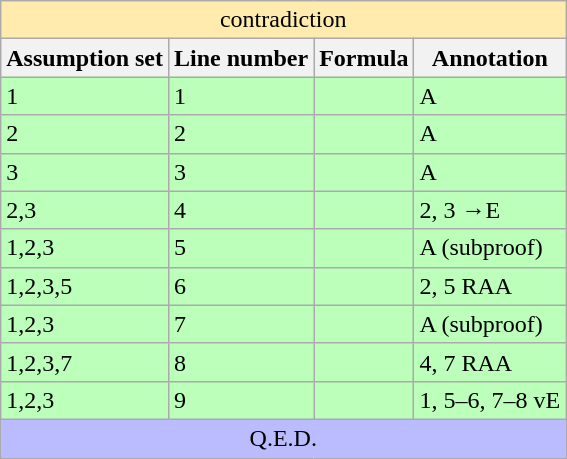<table class="wikitable">
<tr>
<td align="center" bgcolor="#FFEBAD" colspan="4"> contradiction</td>
</tr>
<tr>
<th>Assumption set</th>
<th>Line number</th>
<th>Formula</th>
<th>Annotation</th>
</tr>
<tr>
<td bgcolor="#bbffbb">1</td>
<td bgcolor="#bbffbb">1</td>
<td bgcolor="#bbffbb"></td>
<td bgcolor="#bbffbb">A</td>
</tr>
<tr>
<td bgcolor="#bbffbb">2</td>
<td bgcolor="#bbffbb">2</td>
<td bgcolor="#bbffbb"></td>
<td bgcolor="#bbffbb">A</td>
</tr>
<tr>
<td bgcolor="#bbffbb">3</td>
<td bgcolor="#bbffbb">3</td>
<td bgcolor="#bbffbb"></td>
<td bgcolor="#bbffbb">A</td>
</tr>
<tr>
<td bgcolor="#bbffbb">2,3</td>
<td bgcolor="#bbffbb">4</td>
<td bgcolor="#bbffbb"></td>
<td bgcolor="#bbffbb">2, 3 →E</td>
</tr>
<tr>
<td bgcolor="#bbffbb">1,2,3</td>
<td bgcolor="#bbffbb">5</td>
<td bgcolor="#bbffbb"></td>
<td bgcolor="#bbffbb">A (subproof)</td>
</tr>
<tr>
<td bgcolor="#bbffbb">1,2,3,5</td>
<td bgcolor="#bbffbb">6</td>
<td bgcolor="#bbffbb"></td>
<td bgcolor="#bbffbb">2, 5 RAA</td>
</tr>
<tr>
<td bgcolor="#bbffbb">1,2,3</td>
<td bgcolor="#bbffbb">7</td>
<td bgcolor="#bbffbb"></td>
<td bgcolor="#bbffbb">A (subproof)</td>
</tr>
<tr>
<td bgcolor="#bbffbb">1,2,3,7</td>
<td bgcolor="#bbffbb">8</td>
<td bgcolor="#bbffbb"></td>
<td bgcolor="#bbffbb">4, 7 RAA</td>
</tr>
<tr>
<td bgcolor="#bbffbb">1,2,3</td>
<td bgcolor="#bbffbb">9</td>
<td bgcolor="#bbffbb"></td>
<td bgcolor="#bbffbb">1, 5–6, 7–8 vE</td>
</tr>
<tr>
<td align="center" bgcolor="#BBBBFF" colspan="4">Q.E.D.</td>
</tr>
</table>
